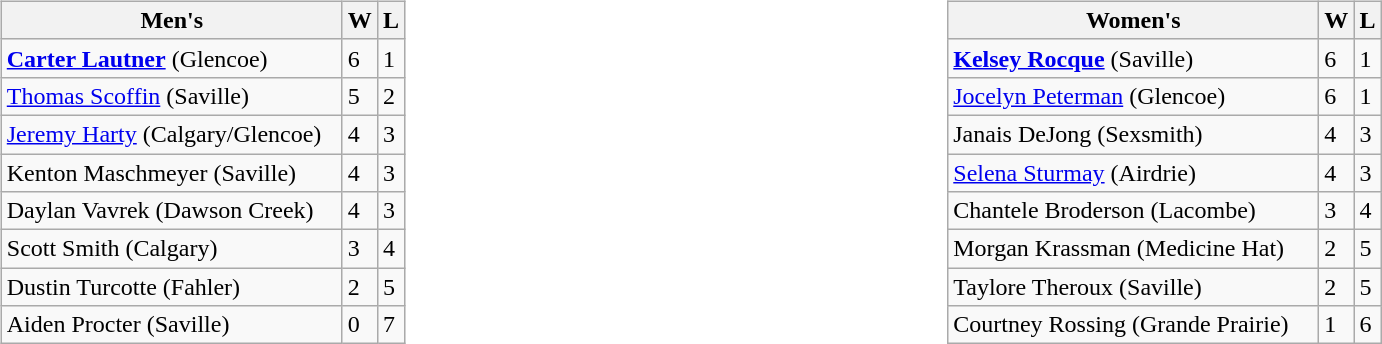<table>
<tr>
<td valign=top width=20%><br><table class=wikitable>
<tr>
<th width=220>Men's</th>
<th>W</th>
<th>L</th>
</tr>
<tr>
<td><strong><a href='#'>Carter Lautner</a></strong> (Glencoe)</td>
<td>6</td>
<td>1</td>
</tr>
<tr>
<td><a href='#'>Thomas Scoffin</a> (Saville)</td>
<td>5</td>
<td>2</td>
</tr>
<tr>
<td><a href='#'>Jeremy Harty</a> (Calgary/Glencoe)</td>
<td>4</td>
<td>3</td>
</tr>
<tr>
<td>Kenton Maschmeyer (Saville)</td>
<td>4</td>
<td>3</td>
</tr>
<tr>
<td>Daylan Vavrek (Dawson Creek)</td>
<td>4</td>
<td>3</td>
</tr>
<tr>
<td>Scott Smith (Calgary)</td>
<td>3</td>
<td>4</td>
</tr>
<tr>
<td>Dustin Turcotte (Fahler)</td>
<td>2</td>
<td>5</td>
</tr>
<tr>
<td>Aiden Procter (Saville)</td>
<td>0</td>
<td>7</td>
</tr>
</table>
</td>
<td valign=top width=20%><br><table class=wikitable>
<tr>
<th width=240>Women's</th>
<th>W</th>
<th>L</th>
</tr>
<tr>
<td><strong><a href='#'>Kelsey Rocque</a></strong> (Saville)</td>
<td>6</td>
<td>1</td>
</tr>
<tr>
<td><a href='#'>Jocelyn Peterman</a> (Glencoe)</td>
<td>6</td>
<td>1</td>
</tr>
<tr>
<td>Janais DeJong (Sexsmith)</td>
<td>4</td>
<td>3</td>
</tr>
<tr>
<td><a href='#'>Selena Sturmay</a> (Airdrie)</td>
<td>4</td>
<td>3</td>
</tr>
<tr>
<td>Chantele Broderson (Lacombe)</td>
<td>3</td>
<td>4</td>
</tr>
<tr>
<td>Morgan Krassman (Medicine Hat)</td>
<td>2</td>
<td>5</td>
</tr>
<tr>
<td>Taylore Theroux (Saville)</td>
<td>2</td>
<td>5</td>
</tr>
<tr>
<td>Courtney Rossing (Grande Prairie)</td>
<td>1</td>
<td>6</td>
</tr>
</table>
</td>
</tr>
</table>
